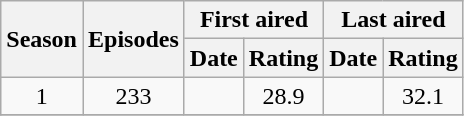<table class="wikitable" style="text-align: center">
<tr>
<th scope="col" rowspan="2">Season</th>
<th scope="col" rowspan="2" colspan="1">Episodes</th>
<th scope="col" colspan="2">First aired</th>
<th scope="col" colspan="2">Last aired</th>
</tr>
<tr>
<th scope="col">Date</th>
<th scope="col">Rating</th>
<th scope="col">Date</th>
<th scope="col">Rating</th>
</tr>
<tr>
<td>1</td>
<td>233</td>
<td></td>
<td>28.9</td>
<td></td>
<td>32.1</td>
</tr>
<tr>
</tr>
</table>
